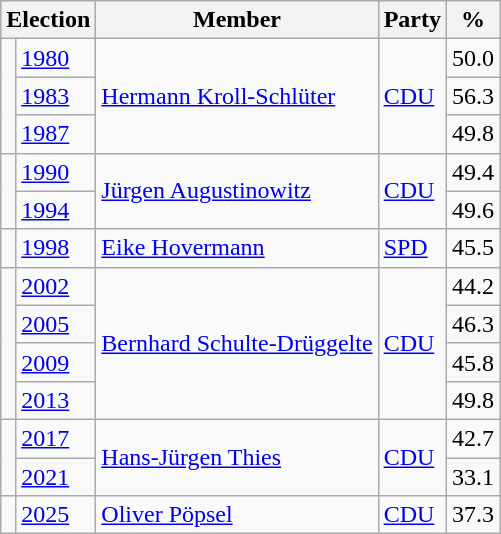<table class=wikitable>
<tr>
<th colspan=2>Election</th>
<th>Member</th>
<th>Party</th>
<th>%</th>
</tr>
<tr>
<td rowspan=3 bgcolor=></td>
<td><a href='#'>1980</a></td>
<td rowspan=3><a href='#'>Hermann Kroll-Schlüter</a></td>
<td rowspan=3><a href='#'>CDU</a></td>
<td align=right>50.0</td>
</tr>
<tr>
<td><a href='#'>1983</a></td>
<td align=right>56.3</td>
</tr>
<tr>
<td><a href='#'>1987</a></td>
<td align=right>49.8</td>
</tr>
<tr>
<td rowspan=2 bgcolor=></td>
<td><a href='#'>1990</a></td>
<td rowspan=2><a href='#'>Jürgen Augustinowitz</a></td>
<td rowspan=2><a href='#'>CDU</a></td>
<td align=right>49.4</td>
</tr>
<tr>
<td><a href='#'>1994</a></td>
<td align=right>49.6</td>
</tr>
<tr>
<td bgcolor=></td>
<td><a href='#'>1998</a></td>
<td><a href='#'>Eike Hovermann</a></td>
<td><a href='#'>SPD</a></td>
<td align=right>45.5</td>
</tr>
<tr>
<td rowspan=4 bgcolor=></td>
<td><a href='#'>2002</a></td>
<td rowspan=4><a href='#'>Bernhard Schulte-Drüggelte</a></td>
<td rowspan=4><a href='#'>CDU</a></td>
<td align=right>44.2</td>
</tr>
<tr>
<td><a href='#'>2005</a></td>
<td align=right>46.3</td>
</tr>
<tr>
<td><a href='#'>2009</a></td>
<td align=right>45.8</td>
</tr>
<tr>
<td><a href='#'>2013</a></td>
<td align=right>49.8</td>
</tr>
<tr>
<td rowspan=2 bgcolor=></td>
<td><a href='#'>2017</a></td>
<td rowspan=2><a href='#'>Hans-Jürgen Thies</a></td>
<td rowspan=2><a href='#'>CDU</a></td>
<td align=right>42.7</td>
</tr>
<tr>
<td><a href='#'>2021</a></td>
<td align=right>33.1</td>
</tr>
<tr>
<td bgcolor=></td>
<td><a href='#'>2025</a></td>
<td><a href='#'>Oliver Pöpsel</a></td>
<td><a href='#'>CDU</a></td>
<td align=right>37.3</td>
</tr>
</table>
